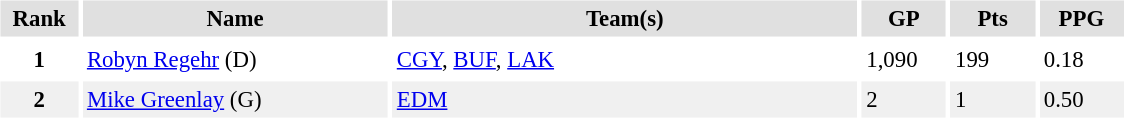<table id="Table3" cellspacing="3" cellpadding="3" style="font-size:95%;">
<tr style="text-align:center; background:#e0e0e0">
<th style="width:3em;">Rank</th>
<th style="width:13em;">Name</th>
<th style="width:20em;">Team(s)</th>
<th style="width:3.3em;">GP</th>
<th style="width:3.3em;">Pts</th>
<th style="width:3.3em;">PPG</th>
</tr>
<tr>
<th>1</th>
<td><a href='#'>Robyn Regehr</a> (D)</td>
<td><a href='#'>CGY</a>, <a href='#'>BUF</a>, <a href='#'>LAK</a></td>
<td>1,090</td>
<td>199</td>
<td>0.18</td>
</tr>
<tr style="background:#f0f0f0;">
<th>2</th>
<td><a href='#'>Mike Greenlay</a> (G)</td>
<td><a href='#'>EDM</a></td>
<td>2</td>
<td>1</td>
<td>0.50</td>
</tr>
</table>
